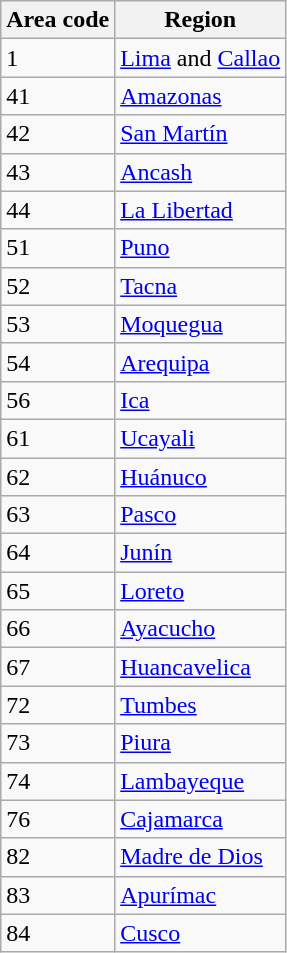<table class="wikitable sortable">
<tr>
<th>Area code</th>
<th>Region</th>
</tr>
<tr>
<td>1</td>
<td><a href='#'>Lima</a> and <a href='#'>Callao</a></td>
</tr>
<tr>
<td>41</td>
<td><a href='#'>Amazonas</a></td>
</tr>
<tr>
<td>42</td>
<td><a href='#'>San Martín</a></td>
</tr>
<tr>
<td>43</td>
<td><a href='#'>Ancash</a></td>
</tr>
<tr>
<td>44</td>
<td><a href='#'>La Libertad</a></td>
</tr>
<tr>
<td>51</td>
<td><a href='#'>Puno</a></td>
</tr>
<tr>
<td>52</td>
<td><a href='#'>Tacna</a></td>
</tr>
<tr>
<td>53</td>
<td><a href='#'>Moquegua</a></td>
</tr>
<tr>
<td>54</td>
<td><a href='#'>Arequipa</a></td>
</tr>
<tr>
<td>56</td>
<td><a href='#'>Ica</a></td>
</tr>
<tr>
<td>61</td>
<td><a href='#'>Ucayali</a></td>
</tr>
<tr>
<td>62</td>
<td><a href='#'>Huánuco</a></td>
</tr>
<tr>
<td>63</td>
<td><a href='#'>Pasco</a></td>
</tr>
<tr>
<td>64</td>
<td><a href='#'>Junín</a></td>
</tr>
<tr>
<td>65</td>
<td><a href='#'>Loreto</a></td>
</tr>
<tr>
<td>66</td>
<td><a href='#'>Ayacucho</a></td>
</tr>
<tr>
<td>67</td>
<td><a href='#'>Huancavelica</a></td>
</tr>
<tr>
<td>72</td>
<td><a href='#'>Tumbes</a></td>
</tr>
<tr>
<td>73</td>
<td><a href='#'>Piura</a></td>
</tr>
<tr>
<td>74</td>
<td><a href='#'>Lambayeque</a></td>
</tr>
<tr>
<td>76</td>
<td><a href='#'>Cajamarca</a></td>
</tr>
<tr>
<td>82</td>
<td><a href='#'>Madre de Dios</a></td>
</tr>
<tr>
<td>83</td>
<td><a href='#'>Apurímac</a></td>
</tr>
<tr>
<td>84</td>
<td><a href='#'>Cusco</a></td>
</tr>
</table>
